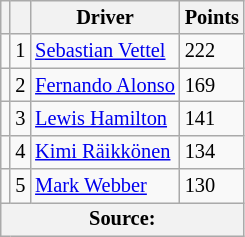<table class="wikitable" style="font-size: 85%;">
<tr>
<th></th>
<th></th>
<th>Driver</th>
<th>Points</th>
</tr>
<tr>
<td align="left"></td>
<td align="center">1</td>
<td> <a href='#'>Sebastian Vettel</a></td>
<td align="left">222</td>
</tr>
<tr>
<td align="left"></td>
<td align="center">2</td>
<td> <a href='#'>Fernando Alonso</a></td>
<td align="left">169</td>
</tr>
<tr>
<td align="left"></td>
<td align="center">3</td>
<td> <a href='#'>Lewis Hamilton</a></td>
<td align="left">141</td>
</tr>
<tr>
<td align="left"></td>
<td align="center">4</td>
<td> <a href='#'>Kimi Räikkönen</a></td>
<td align="left">134</td>
</tr>
<tr>
<td align="left"></td>
<td align="center">5</td>
<td> <a href='#'>Mark Webber</a></td>
<td align="left">130</td>
</tr>
<tr>
<th colspan=4>Source:</th>
</tr>
</table>
